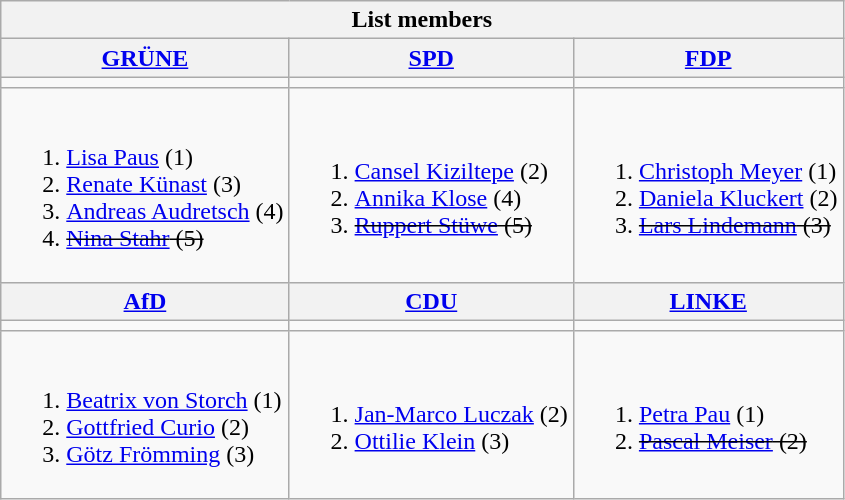<table class=wikitable>
<tr>
<th colspan=3>List members</th>
</tr>
<tr>
<th><a href='#'>GRÜNE</a></th>
<th><a href='#'>SPD</a></th>
<th><a href='#'>FDP</a></th>
</tr>
<tr>
<td bgcolor=></td>
<td bgcolor=></td>
<td bgcolor=></td>
</tr>
<tr>
<td><br><ol><li><a href='#'>Lisa Paus</a> (1)</li><li><a href='#'>Renate Künast</a> (3)</li><li><a href='#'>Andreas Audretsch</a> (4)</li><li><s><a href='#'>Nina Stahr</a> (5)<em></em></s></li></ol></td>
<td><br><ol><li><a href='#'>Cansel Kiziltepe</a> (2)</li><li><a href='#'>Annika Klose</a> (4)</li><li><s><a href='#'>Ruppert Stüwe</a> (5)<em></em></s></li></ol></td>
<td><br><ol><li><a href='#'>Christoph Meyer</a> (1)</li><li><a href='#'>Daniela Kluckert</a> (2)</li><li><s><a href='#'>Lars Lindemann</a> (3)</s><em></em></li></ol></td>
</tr>
<tr>
<th><a href='#'>AfD</a></th>
<th><a href='#'>CDU</a></th>
<th><a href='#'>LINKE</a></th>
</tr>
<tr>
<td bgcolor=></td>
<td bgcolor=></td>
<td bgcolor=></td>
</tr>
<tr>
<td><br><ol><li><a href='#'>Beatrix von Storch</a> (1)</li><li><a href='#'>Gottfried Curio</a> (2)</li><li><a href='#'>Götz Frömming</a> (3)</li></ol></td>
<td><br><ol><li><a href='#'>Jan-Marco Luczak</a> (2)</li><li><a href='#'>Ottilie Klein</a> (3)</li></ol></td>
<td><br><ol><li><a href='#'>Petra Pau</a> (1)</li><li><s><a href='#'>Pascal Meiser</a> (2)</s><em></em></li></ol></td>
</tr>
</table>
